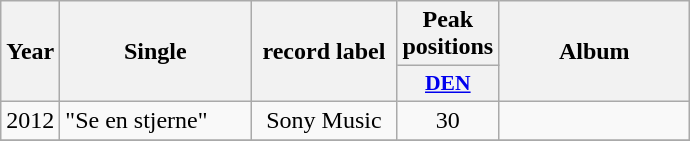<table class="wikitable">
<tr>
<th align="center" rowspan="2" width="10">Year</th>
<th align="center" rowspan="2" width="120">Single</th>
<th align="center" rowspan="2" width="90">record label</th>
<th align="center" colspan="1" width="20">Peak positions</th>
<th align="center" rowspan="2" width="120">Album</th>
</tr>
<tr>
<th scope="col" style="width:3em;font-size:90%;"><a href='#'>DEN</a><br></th>
</tr>
<tr>
<td style="text-align:center;">2012</td>
<td>"Se en stjerne"</td>
<td style="text-align:center;">Sony Music</td>
<td style="text-align:center;">30</td>
<td style="text-align:center;"></td>
</tr>
<tr>
</tr>
</table>
